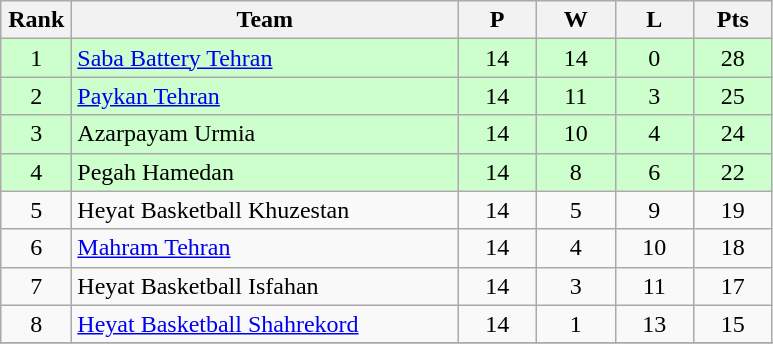<table class="wikitable" style="text-align: center;">
<tr>
<th width=40>Rank</th>
<th width=250>Team</th>
<th width=45>P</th>
<th width=45>W</th>
<th width=45>L</th>
<th width=45>Pts</th>
</tr>
<tr bgcolor=ccffcc>
<td>1</td>
<td align="left"><a href='#'>Saba Battery Tehran</a></td>
<td>14</td>
<td>14</td>
<td>0</td>
<td>28</td>
</tr>
<tr bgcolor=ccffcc>
<td>2</td>
<td align="left"><a href='#'>Paykan Tehran</a></td>
<td>14</td>
<td>11</td>
<td>3</td>
<td>25</td>
</tr>
<tr bgcolor=ccffcc>
<td>3</td>
<td align="left">Azarpayam Urmia</td>
<td>14</td>
<td>10</td>
<td>4</td>
<td>24</td>
</tr>
<tr bgcolor=ccffcc>
<td>4</td>
<td align="left">Pegah Hamedan</td>
<td>14</td>
<td>8</td>
<td>6</td>
<td>22</td>
</tr>
<tr>
<td>5</td>
<td align="left">Heyat Basketball Khuzestan</td>
<td>14</td>
<td>5</td>
<td>9</td>
<td>19</td>
</tr>
<tr>
<td>6</td>
<td align="left"><a href='#'>Mahram Tehran</a></td>
<td>14</td>
<td>4</td>
<td>10</td>
<td>18</td>
</tr>
<tr>
<td>7</td>
<td align="left">Heyat Basketball Isfahan</td>
<td>14</td>
<td>3</td>
<td>11</td>
<td>17</td>
</tr>
<tr>
<td>8</td>
<td align="left"><a href='#'>Heyat Basketball Shahrekord</a></td>
<td>14</td>
<td>1</td>
<td>13</td>
<td>15</td>
</tr>
<tr>
</tr>
</table>
